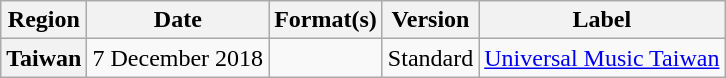<table class="wikitable plainrowheaders">
<tr>
<th>Region</th>
<th>Date</th>
<th>Format(s)</th>
<th>Version</th>
<th>Label</th>
</tr>
<tr>
<th scope="row">Taiwan</th>
<td>7 December 2018</td>
<td></td>
<td>Standard</td>
<td><a href='#'>Universal Music Taiwan</a></td>
</tr>
</table>
